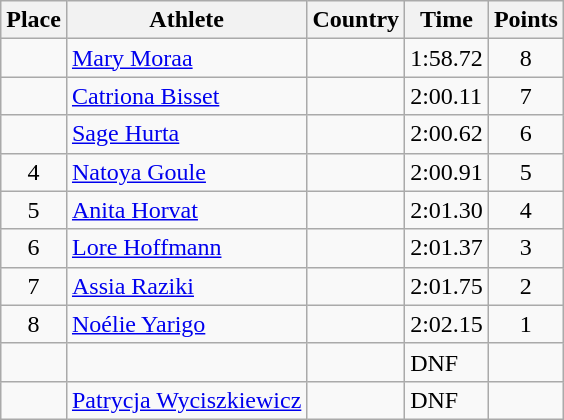<table class="wikitable">
<tr>
<th>Place</th>
<th>Athlete</th>
<th>Country</th>
<th>Time</th>
<th>Points</th>
</tr>
<tr>
<td align=center></td>
<td><a href='#'>Mary Moraa</a></td>
<td></td>
<td>1:58.72</td>
<td align=center>8</td>
</tr>
<tr>
<td align=center></td>
<td><a href='#'>Catriona Bisset</a></td>
<td></td>
<td>2:00.11</td>
<td align=center>7</td>
</tr>
<tr>
<td align=center></td>
<td><a href='#'>Sage Hurta</a></td>
<td></td>
<td>2:00.62</td>
<td align=center>6</td>
</tr>
<tr>
<td align=center>4</td>
<td><a href='#'>Natoya Goule</a></td>
<td></td>
<td>2:00.91</td>
<td align=center>5</td>
</tr>
<tr>
<td align=center>5</td>
<td><a href='#'>Anita Horvat</a></td>
<td></td>
<td>2:01.30</td>
<td align=center>4</td>
</tr>
<tr>
<td align=center>6</td>
<td><a href='#'>Lore Hoffmann</a></td>
<td></td>
<td>2:01.37</td>
<td align=center>3</td>
</tr>
<tr>
<td align=center>7</td>
<td><a href='#'>Assia Raziki</a></td>
<td></td>
<td>2:01.75</td>
<td align=center>2</td>
</tr>
<tr>
<td align=center>8</td>
<td><a href='#'>Noélie Yarigo</a></td>
<td></td>
<td>2:02.15</td>
<td align=center>1</td>
</tr>
<tr>
<td align=center></td>
<td></td>
<td></td>
<td>DNF</td>
<td align=center></td>
</tr>
<tr>
<td align=center></td>
<td><a href='#'>Patrycja Wyciszkiewicz</a></td>
<td></td>
<td>DNF</td>
<td align=center></td>
</tr>
</table>
